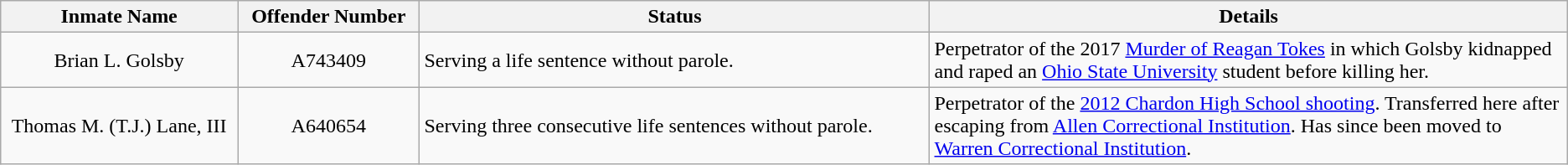<table class="wikitable sortable">
<tr>
<th width=13%>Inmate Name</th>
<th width=10%>Offender Number</th>
<th width=28%>Status</th>
<th width=35%>Details</th>
</tr>
<tr>
<td style="text-align:center;">Brian L. Golsby</td>
<td style="text-align:center;">A743409</td>
<td>Serving a life sentence without parole.</td>
<td>Perpetrator of the 2017 <a href='#'>Murder of Reagan Tokes</a> in which Golsby kidnapped and raped an <a href='#'>Ohio State University</a> student before killing her.</td>
</tr>
<tr>
<td style="text-align:center;">Thomas M. (T.J.) Lane, III</td>
<td style="text-align:center;">A640654</td>
<td>Serving three consecutive life sentences without parole.</td>
<td>Perpetrator of the <a href='#'>2012 Chardon High School shooting</a>. Transferred here after escaping from <a href='#'>Allen Correctional Institution</a>. Has since been moved to <a href='#'>Warren Correctional Institution</a>.</td>
</tr>
</table>
